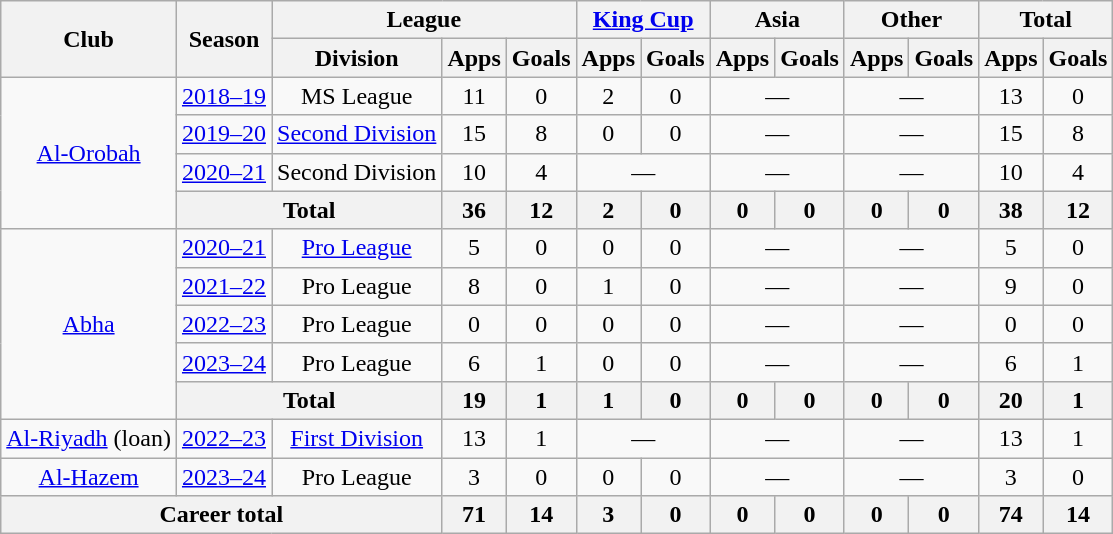<table class=wikitable style=text-align:center>
<tr>
<th rowspan="2">Club</th>
<th rowspan="2">Season</th>
<th colspan="3">League</th>
<th colspan="2"><a href='#'>King Cup</a></th>
<th colspan="2">Asia</th>
<th colspan="2">Other</th>
<th colspan="2">Total</th>
</tr>
<tr>
<th>Division</th>
<th>Apps</th>
<th>Goals</th>
<th>Apps</th>
<th>Goals</th>
<th>Apps</th>
<th>Goals</th>
<th>Apps</th>
<th>Goals</th>
<th>Apps</th>
<th>Goals</th>
</tr>
<tr>
<td rowspan="4"><a href='#'>Al-Orobah</a></td>
<td><a href='#'>2018–19</a></td>
<td>MS League</td>
<td>11</td>
<td>0</td>
<td>2</td>
<td>0</td>
<td colspan="2">—</td>
<td colspan="2">—</td>
<td>13</td>
<td>0</td>
</tr>
<tr>
<td><a href='#'>2019–20</a></td>
<td><a href='#'>Second Division</a></td>
<td>15</td>
<td>8</td>
<td>0</td>
<td>0</td>
<td colspan="2">—</td>
<td colspan="2">—</td>
<td>15</td>
<td>8</td>
</tr>
<tr>
<td><a href='#'>2020–21</a></td>
<td>Second Division</td>
<td>10</td>
<td>4</td>
<td colspan="2">—</td>
<td colspan="2">—</td>
<td colspan="2">—</td>
<td>10</td>
<td>4</td>
</tr>
<tr>
<th colspan="2">Total</th>
<th>36</th>
<th>12</th>
<th>2</th>
<th>0</th>
<th>0</th>
<th>0</th>
<th>0</th>
<th>0</th>
<th>38</th>
<th>12</th>
</tr>
<tr>
<td rowspan="5"><a href='#'>Abha</a></td>
<td><a href='#'>2020–21</a></td>
<td><a href='#'>Pro League</a></td>
<td>5</td>
<td>0</td>
<td>0</td>
<td>0</td>
<td colspan="2">—</td>
<td colspan="2">—</td>
<td>5</td>
<td>0</td>
</tr>
<tr>
<td><a href='#'>2021–22</a></td>
<td>Pro League</td>
<td>8</td>
<td>0</td>
<td>1</td>
<td>0</td>
<td colspan="2">—</td>
<td colspan="2">—</td>
<td>9</td>
<td>0</td>
</tr>
<tr>
<td><a href='#'>2022–23</a></td>
<td>Pro League</td>
<td>0</td>
<td>0</td>
<td>0</td>
<td>0</td>
<td colspan="2">—</td>
<td colspan="2">—</td>
<td>0</td>
<td>0</td>
</tr>
<tr>
<td><a href='#'>2023–24</a></td>
<td>Pro League</td>
<td>6</td>
<td>1</td>
<td>0</td>
<td>0</td>
<td colspan="2">—</td>
<td colspan="2">—</td>
<td>6</td>
<td>1</td>
</tr>
<tr>
<th colspan="2">Total</th>
<th>19</th>
<th>1</th>
<th>1</th>
<th>0</th>
<th>0</th>
<th>0</th>
<th>0</th>
<th>0</th>
<th>20</th>
<th>1</th>
</tr>
<tr>
<td rowspan="1"><a href='#'>Al-Riyadh</a> (loan)</td>
<td><a href='#'>2022–23</a></td>
<td><a href='#'>First Division</a></td>
<td>13</td>
<td>1</td>
<td colspan="2">—</td>
<td colspan="2">—</td>
<td colspan="2">—</td>
<td>13</td>
<td>1</td>
</tr>
<tr>
<td rowspan="1"><a href='#'>Al-Hazem</a></td>
<td><a href='#'>2023–24</a></td>
<td>Pro League</td>
<td>3</td>
<td>0</td>
<td>0</td>
<td>0</td>
<td colspan="2">—</td>
<td colspan="2">—</td>
<td>3</td>
<td>0</td>
</tr>
<tr>
<th colspan="3">Career total</th>
<th>71</th>
<th>14</th>
<th>3</th>
<th>0</th>
<th>0</th>
<th>0</th>
<th>0</th>
<th>0</th>
<th>74</th>
<th>14</th>
</tr>
</table>
